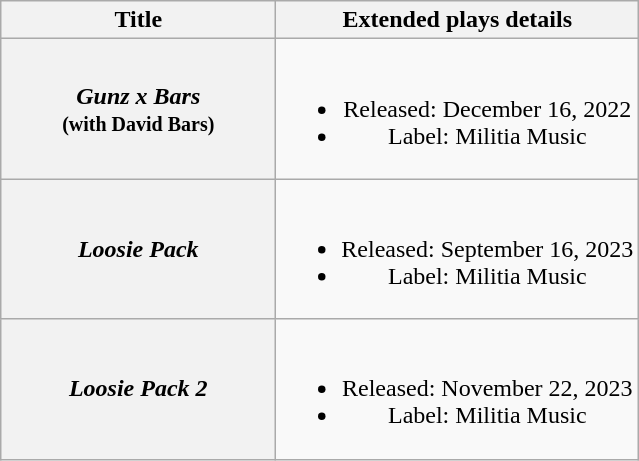<table class="wikitable plainrowheaders" style="text-align:center;">
<tr>
<th scope="col" style="width:11em;">Title</th>
<th scope="col">Extended plays details</th>
</tr>
<tr>
<th scope="row"><em>Gunz x Bars</em><br><small>(with David Bars)</small></th>
<td><br><ul><li>Released: December 16, 2022</li><li>Label: Militia Music</li></ul></td>
</tr>
<tr>
<th scope="row"><em>Loosie Pack</em></th>
<td><br><ul><li>Released: September 16, 2023</li><li>Label: Militia Music</li></ul></td>
</tr>
<tr>
<th scope="row"><em>Loosie Pack 2</em></th>
<td><br><ul><li>Released: November 22, 2023</li><li>Label: Militia Music</li></ul></td>
</tr>
</table>
